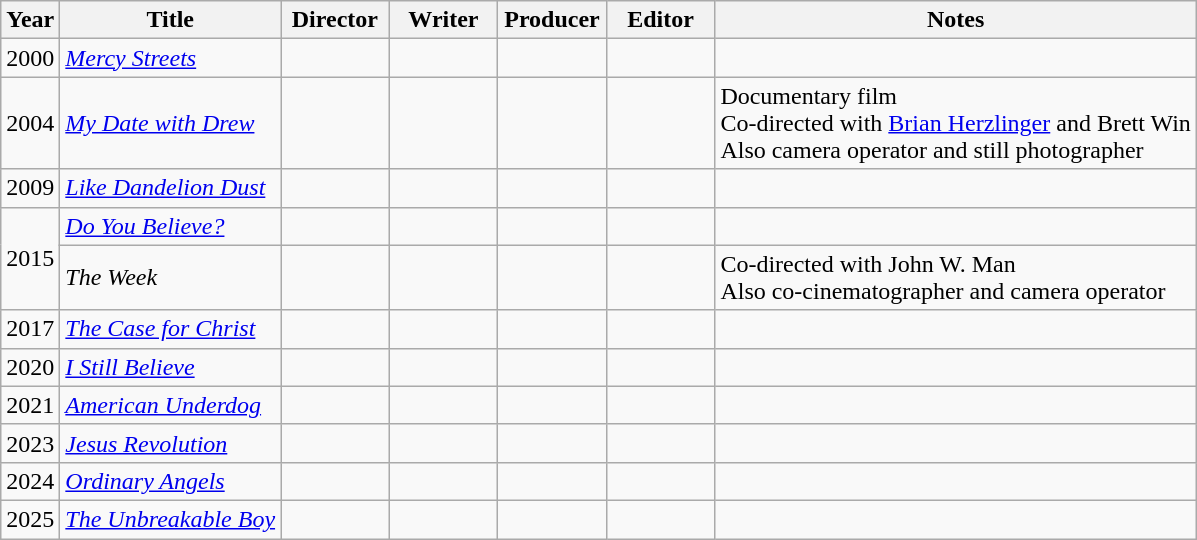<table class="wikitable">
<tr>
<th>Year</th>
<th>Title</th>
<th width=65>Director</th>
<th width=65>Writer</th>
<th width=65>Producer</th>
<th width=65>Editor</th>
<th>Notes</th>
</tr>
<tr>
<td>2000</td>
<td><em><a href='#'>Mercy Streets</a></em></td>
<td></td>
<td></td>
<td></td>
<td></td>
<td></td>
</tr>
<tr>
<td>2004</td>
<td><em><a href='#'>My Date with Drew</a></em></td>
<td></td>
<td></td>
<td></td>
<td></td>
<td>Documentary film<br>Co-directed with <a href='#'>Brian Herzlinger</a> and Brett Win<br>Also camera operator and still photographer</td>
</tr>
<tr>
<td>2009</td>
<td><em><a href='#'>Like Dandelion Dust</a></em></td>
<td></td>
<td></td>
<td></td>
<td></td>
<td></td>
</tr>
<tr>
<td rowspan="2">2015</td>
<td><em><a href='#'>Do You Believe?</a></em></td>
<td></td>
<td></td>
<td></td>
<td></td>
<td></td>
</tr>
<tr>
<td><em>The Week</em></td>
<td></td>
<td></td>
<td></td>
<td></td>
<td>Co-directed with John W. Man<br> Also co-cinematographer and camera operator</td>
</tr>
<tr>
<td>2017</td>
<td><em><a href='#'>The Case for Christ</a></em></td>
<td></td>
<td></td>
<td></td>
<td></td>
<td></td>
</tr>
<tr>
<td>2020</td>
<td><em><a href='#'>I Still Believe</a></em></td>
<td></td>
<td></td>
<td></td>
<td></td>
<td></td>
</tr>
<tr>
<td>2021</td>
<td><em><a href='#'>American Underdog</a></em></td>
<td></td>
<td></td>
<td></td>
<td></td>
<td></td>
</tr>
<tr>
<td>2023</td>
<td><em><a href='#'>Jesus Revolution</a></em></td>
<td></td>
<td></td>
<td></td>
<td></td>
<td></td>
</tr>
<tr>
<td>2024</td>
<td><em><a href='#'>Ordinary Angels</a></em></td>
<td></td>
<td></td>
<td></td>
<td></td>
<td></td>
</tr>
<tr>
<td>2025</td>
<td><em><a href='#'>The Unbreakable Boy</a></em></td>
<td></td>
<td></td>
<td></td>
<td></td>
<td></td>
</tr>
</table>
